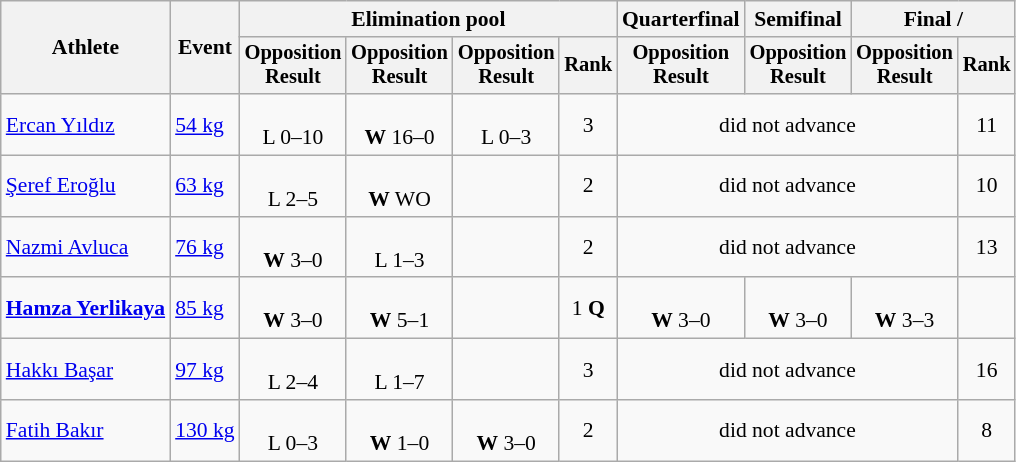<table class=wikitable style="font-size:90%; text-align:center">
<tr>
<th rowspan=2>Athlete</th>
<th rowspan=2>Event</th>
<th colspan=4>Elimination pool</th>
<th>Quarterfinal</th>
<th>Semifinal</th>
<th colspan=2>Final / </th>
</tr>
<tr style=font-size:95%>
<th>Opposition<br>Result</th>
<th>Opposition<br>Result</th>
<th>Opposition<br>Result</th>
<th>Rank</th>
<th>Opposition<br>Result</th>
<th>Opposition<br>Result</th>
<th>Opposition<br>Result</th>
<th>Rank</th>
</tr>
<tr>
<td align=left><a href='#'>Ercan Yıldız</a></td>
<td align=left><a href='#'>54 kg</a></td>
<td><br>L 0–10</td>
<td><br><strong>W</strong> 16–0</td>
<td><br>L 0–3</td>
<td>3</td>
<td colspan=3>did not advance</td>
<td>11</td>
</tr>
<tr>
<td align=left><a href='#'>Şeref Eroğlu</a></td>
<td align=left><a href='#'>63 kg</a></td>
<td><br>L 2–5</td>
<td><br><strong>W</strong> WO</td>
<td></td>
<td>2</td>
<td colspan=3>did not advance</td>
<td>10</td>
</tr>
<tr>
<td align=left><a href='#'>Nazmi Avluca</a></td>
<td align=left><a href='#'>76 kg</a></td>
<td><br><strong>W</strong> 3–0</td>
<td><br>L 1–3</td>
<td></td>
<td>2</td>
<td colspan=3>did not advance</td>
<td>13</td>
</tr>
<tr>
<td align=left><strong><a href='#'>Hamza Yerlikaya</a></strong></td>
<td align=left><a href='#'>85 kg</a></td>
<td><br><strong>W</strong> 3–0</td>
<td><br><strong>W</strong> 5–1</td>
<td></td>
<td>1 <strong>Q</strong></td>
<td><br><strong>W</strong> 3–0</td>
<td><br><strong>W</strong> 3–0</td>
<td><br><strong>W</strong> 3–3</td>
<td></td>
</tr>
<tr>
<td align=left><a href='#'>Hakkı Başar</a></td>
<td align=left><a href='#'>97 kg</a></td>
<td><br>L 2–4</td>
<td><br>L 1–7</td>
<td></td>
<td>3</td>
<td colspan=3>did not advance</td>
<td>16</td>
</tr>
<tr>
<td align=left><a href='#'>Fatih Bakır</a></td>
<td align=left><a href='#'>130 kg</a></td>
<td><br>L 0–3</td>
<td><br><strong>W</strong> 1–0</td>
<td><br><strong>W</strong> 3–0</td>
<td>2</td>
<td colspan=3>did not advance</td>
<td>8</td>
</tr>
</table>
